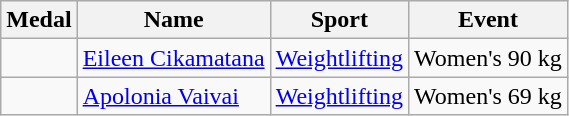<table class="wikitable sortable">
<tr>
<th>Medal</th>
<th>Name</th>
<th>Sport</th>
<th>Event</th>
</tr>
<tr>
<td></td>
<td><a href='#'>Eileen Cikamatana </a></td>
<td><a href='#'>Weightlifting</a></td>
<td>Women's 90 kg</td>
</tr>
<tr>
<td></td>
<td><a href='#'>Apolonia Vaivai</a></td>
<td><a href='#'>Weightlifting</a></td>
<td>Women's 69 kg</td>
</tr>
</table>
